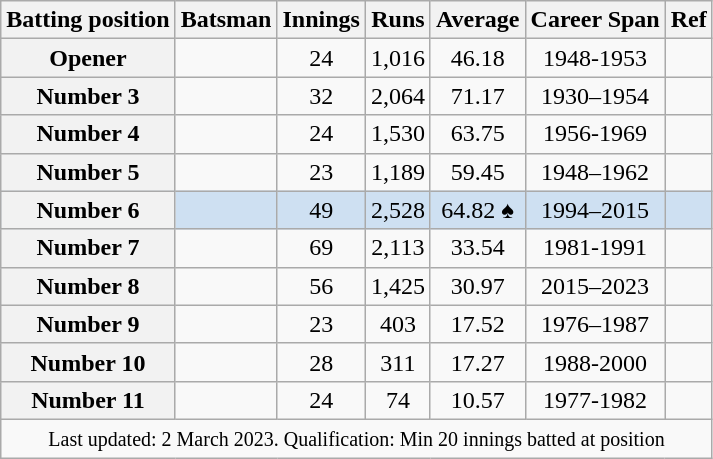<table class="wikitable sortable" style="text-align:center;">
<tr>
<th scope="col">Batting position</th>
<th scope="col">Batsman</th>
<th scope="col">Innings</th>
<th scope="col">Runs</th>
<th scope="col">Average</th>
<th scope="col">Career Span</th>
<th scope="col">Ref</th>
</tr>
<tr>
<th scope="row">Opener</th>
<td></td>
<td>24</td>
<td>1,016</td>
<td>46.18</td>
<td>1948-1953</td>
<td></td>
</tr>
<tr>
<th scope="row">Number 3</th>
<td></td>
<td>32</td>
<td>2,064</td>
<td>71.17</td>
<td>1930–1954</td>
<td></td>
</tr>
<tr>
<th scope="row">Number 4</th>
<td></td>
<td>24</td>
<td>1,530</td>
<td>63.75</td>
<td>1956-1969</td>
<td></td>
</tr>
<tr>
<th scope="row">Number 5</th>
<td></td>
<td>23</td>
<td>1,189</td>
<td>59.45</td>
<td>1948–1962</td>
<td></td>
</tr>
<tr bgcolor=#cee0f2>
<th scope="row">Number 6</th>
<td></td>
<td>49</td>
<td>2,528</td>
<td>64.82 ♠</td>
<td>1994–2015</td>
<td></td>
</tr>
<tr>
<th scope="row">Number 7</th>
<td></td>
<td>69</td>
<td>2,113</td>
<td>33.54</td>
<td>1981-1991</td>
<td></td>
</tr>
<tr>
<th scope="row">Number 8</th>
<td></td>
<td>56</td>
<td>1,425</td>
<td>30.97</td>
<td>2015–2023</td>
<td></td>
</tr>
<tr>
<th scope="row">Number 9</th>
<td></td>
<td>23</td>
<td>403</td>
<td>17.52</td>
<td>1976–1987</td>
<td></td>
</tr>
<tr>
<th scope="row">Number 10</th>
<td></td>
<td>28</td>
<td>311</td>
<td>17.27</td>
<td>1988-2000</td>
<td></td>
</tr>
<tr>
<th scope="row">Number 11</th>
<td></td>
<td>24</td>
<td>74</td>
<td>10.57</td>
<td>1977-1982</td>
<td></td>
</tr>
<tr>
<td colspan=7><small>Last updated: 2 March 2023. Qualification: Min 20 innings batted at position</small></td>
</tr>
</table>
